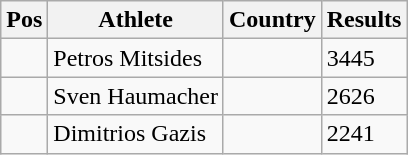<table class="wikitable">
<tr>
<th>Pos</th>
<th>Athlete</th>
<th>Country</th>
<th>Results</th>
</tr>
<tr>
<td align="center"></td>
<td>Petros Mitsides</td>
<td></td>
<td>3445</td>
</tr>
<tr>
<td align="center"></td>
<td>Sven Haumacher</td>
<td></td>
<td>2626</td>
</tr>
<tr>
<td align="center"></td>
<td>Dimitrios Gazis</td>
<td></td>
<td>2241</td>
</tr>
</table>
